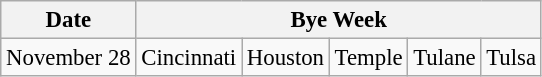<table class="wikitable" style="font-size:95%;">
<tr>
<th>Date</th>
<th colspan="8">Bye Week</th>
</tr>
<tr>
<td>November 28</td>
<td>Cincinnati</td>
<td>Houston</td>
<td>Temple</td>
<td>Tulane</td>
<td>Tulsa</td>
</tr>
</table>
